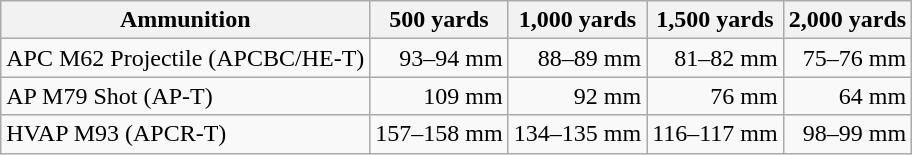<table class="wikitable" style="text-align: left;">
<tr>
<th>Ammunition</th>
<th>500 yards</th>
<th>1,000 yards</th>
<th>1,500 yards</th>
<th>2,000 yards</th>
</tr>
<tr>
<td>APC M62 Projectile (APCBC/HE-T)</td>
<td style="text-align: right;">93–94 mm</td>
<td style="text-align: right;">88–89 mm</td>
<td style="text-align: right;">81–82 mm</td>
<td style="text-align: right;">75–76 mm</td>
</tr>
<tr>
<td>AP M79 Shot (AP-T)</td>
<td style="text-align: right;">109 mm</td>
<td style="text-align: right;">92 mm</td>
<td style="text-align: right;">76 mm</td>
<td style="text-align: right;">64 mm</td>
</tr>
<tr>
<td>HVAP M93 (APCR-T)</td>
<td style="text-align: right;">157–158 mm</td>
<td style="text-align: right;">134–135 mm</td>
<td style="text-align: right;">116–117 mm</td>
<td style="text-align: right;">98–99 mm</td>
</tr>
</table>
